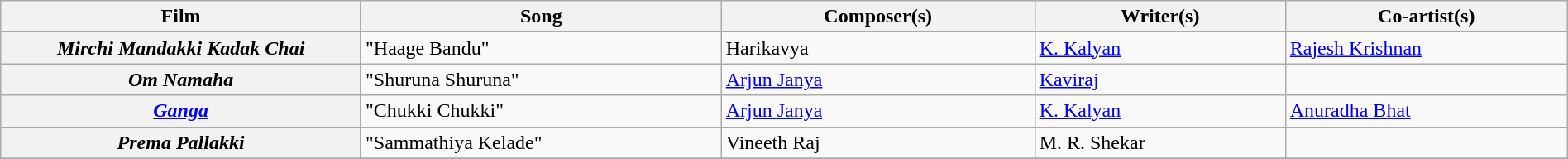<table class="wikitable plainrowheaders" width="100%" textcolor:#000;">
<tr>
<th scope="col" width=23%><strong>Film</strong></th>
<th scope="col" width=23%><strong>Song</strong></th>
<th scope="col" width=20%><strong>Composer(s)</strong></th>
<th scope="col" width=16%><strong>Writer(s)</strong></th>
<th scope="col" width=18%><strong>Co-artist(s)</strong></th>
</tr>
<tr>
<th><em>Mirchi Mandakki Kadak Chai</em></th>
<td>"Haage Bandu"</td>
<td>Harikavya</td>
<td><a href='#'>K. Kalyan</a></td>
<td><a href='#'>Rajesh Krishnan</a></td>
</tr>
<tr>
<th><em>Om Namaha</em></th>
<td>"Shuruna Shuruna"</td>
<td><a href='#'>Arjun Janya</a></td>
<td><a href='#'>Kaviraj</a></td>
<td></td>
</tr>
<tr>
<th><em><a href='#'>Ganga</a></em></th>
<td>"Chukki Chukki"</td>
<td><a href='#'>Arjun Janya</a></td>
<td><a href='#'>K. Kalyan</a></td>
<td><a href='#'>Anuradha Bhat</a></td>
</tr>
<tr>
<th><em>Prema Pallakki</em></th>
<td>"Sammathiya Kelade"</td>
<td>Vineeth Raj</td>
<td>M. R. Shekar</td>
<td></td>
</tr>
<tr>
</tr>
</table>
